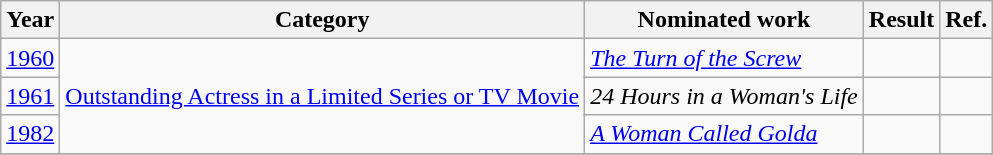<table class="wikitable">
<tr>
<th>Year</th>
<th>Category</th>
<th>Nominated work</th>
<th>Result</th>
<th>Ref.</th>
</tr>
<tr>
<td><a href='#'>1960</a></td>
<td rowspan="3"><a href='#'>Outstanding Actress in a Limited Series or TV Movie</a></td>
<td><em><a href='#'>The Turn of the Screw</a></em></td>
<td></td>
<td style="text-align:center"></td>
</tr>
<tr>
<td><a href='#'>1961</a></td>
<td><em>24 Hours in a Woman's Life</em></td>
<td></td>
<td style="text-align:center"></td>
</tr>
<tr>
<td><a href='#'>1982</a></td>
<td><em><a href='#'>A Woman Called Golda</a></em></td>
<td></td>
<td style="text-align:center"></td>
</tr>
<tr>
</tr>
</table>
